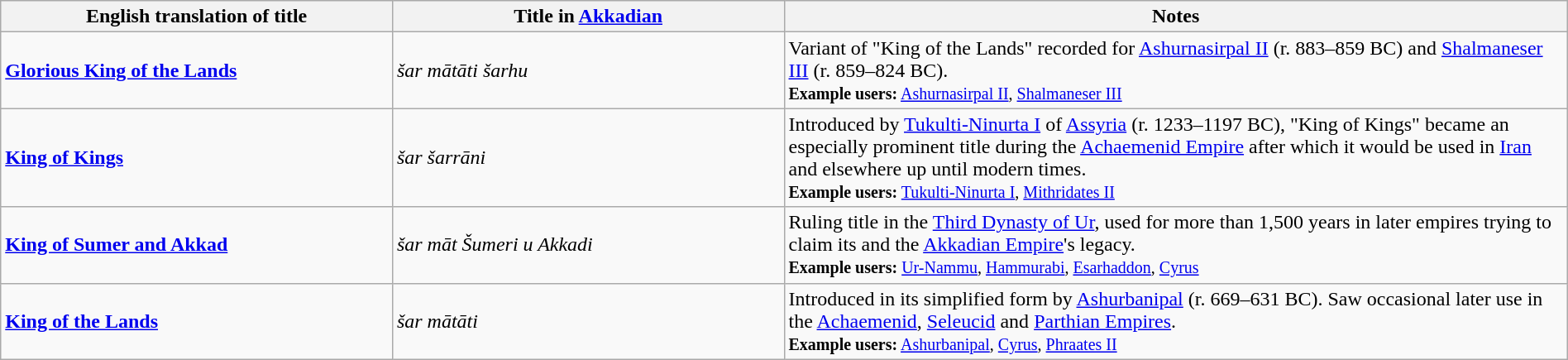<table class="wikitable" border="1" style="width:100%">
<tr>
<th width="25%"><strong>English translation of title</strong></th>
<th width="25%"><strong>Title in <a href='#'>Akkadian</a></strong></th>
<th width="50%"><strong>Notes</strong></th>
</tr>
<tr>
<td><strong><a href='#'>Glorious King of the Lands</a></strong></td>
<td><em>šar mātāti šarhu</em></td>
<td>Variant of "King of the Lands" recorded for <a href='#'>Ashurnasirpal II</a> (r. 883–859 BC) and <a href='#'>Shalmaneser III</a> (r. 859–824 BC).<br><small><strong>Example users:</strong> <a href='#'>Ashurnasirpal II</a>, <a href='#'>Shalmaneser III</a></small></td>
</tr>
<tr>
<td><strong><a href='#'>King of Kings</a></strong></td>
<td><em>šar šarrāni</em></td>
<td>Introduced by <a href='#'>Tukulti-Ninurta I</a> of <a href='#'>Assyria</a> (r. 1233–1197 BC), "King of Kings" became an especially prominent title during the <a href='#'>Achaemenid Empire</a> after which it would be used in <a href='#'>Iran</a> and elsewhere up until modern times.<br><small><strong>Example users:</strong> <a href='#'>Tukulti-Ninurta I</a>, <a href='#'>Mithridates II</a></small></td>
</tr>
<tr>
<td><strong><a href='#'>King of Sumer and Akkad</a></strong></td>
<td><em>šar māt Šumeri u Akkadi</em></td>
<td>Ruling title in the <a href='#'>Third Dynasty of Ur</a>, used for more than 1,500 years in later empires trying to claim its and the <a href='#'>Akkadian Empire</a>'s legacy.<br><small><strong>Example users:</strong> <a href='#'>Ur-Nammu</a>, <a href='#'>Hammurabi</a>, <a href='#'>Esarhaddon</a>, <a href='#'>Cyrus</a></small></td>
</tr>
<tr>
<td><strong><a href='#'>King of the Lands</a></strong></td>
<td><em>šar mātāti</em></td>
<td>Introduced in its simplified form by <a href='#'>Ashurbanipal</a> (r. 669–631 BC). Saw occasional later use in the <a href='#'>Achaemenid</a>, <a href='#'>Seleucid</a> and <a href='#'>Parthian Empires</a>.<br><small><strong>Example users:</strong> <a href='#'>Ashurbanipal</a>, <a href='#'>Cyrus</a>, <a href='#'>Phraates II</a></small></td>
</tr>
</table>
